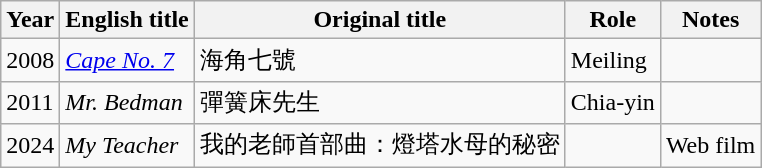<table class="wikitable sortable">
<tr>
<th>Year</th>
<th>English title</th>
<th>Original title</th>
<th>Role</th>
<th class="unsortable">Notes</th>
</tr>
<tr>
<td>2008</td>
<td><em><a href='#'>Cape No. 7</a></em></td>
<td>海角七號</td>
<td>Meiling</td>
<td></td>
</tr>
<tr>
<td>2011</td>
<td><em>Mr. Bedman</em></td>
<td>彈簧床先生</td>
<td>Chia-yin</td>
</tr>
<tr>
<td>2024</td>
<td><em>My Teacher</em></td>
<td>我的老師首部曲：燈塔水母的秘密</td>
<td></td>
<td>Web film</td>
</tr>
</table>
